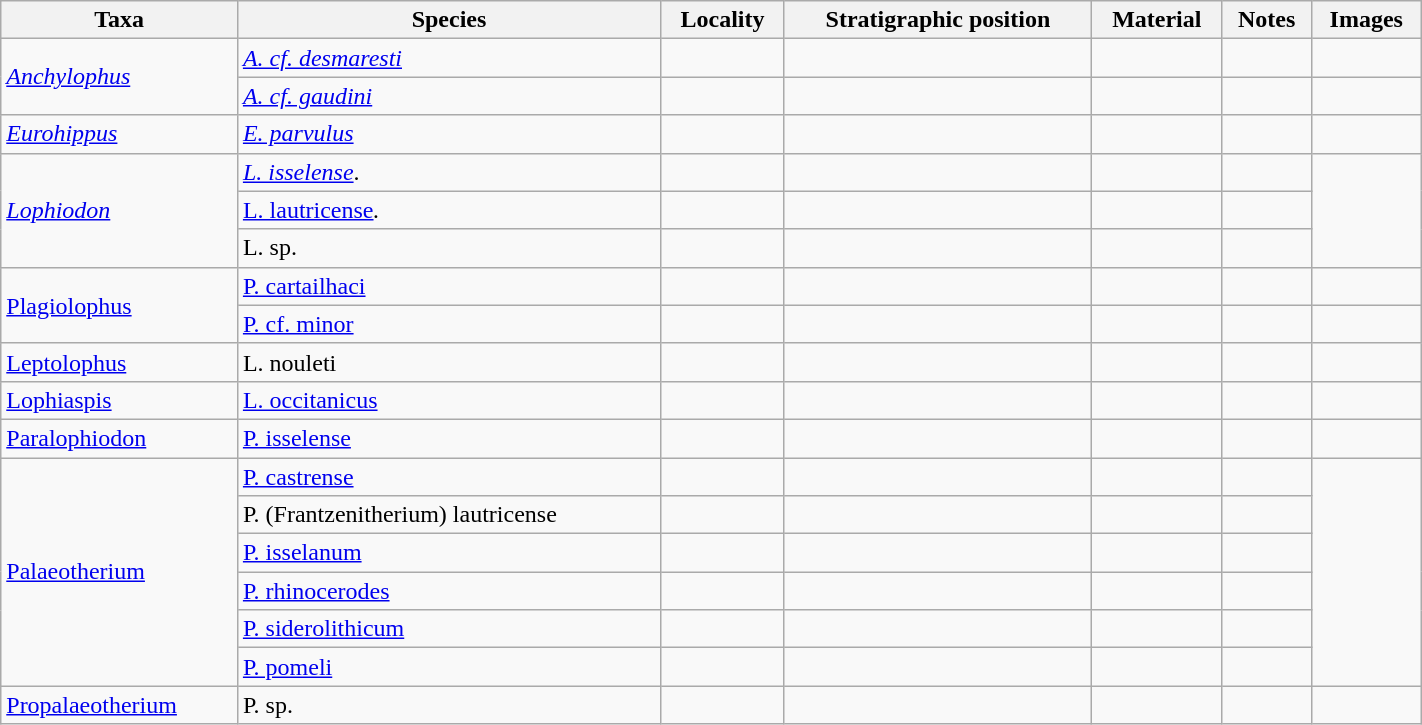<table class="wikitable sortable" align="center" width="75%">
<tr>
<th>Taxa</th>
<th>Species</th>
<th>Locality</th>
<th>Stratigraphic position</th>
<th>Material</th>
<th>Notes</th>
<th>Images</th>
</tr>
<tr>
<td rowspan = "2"><em><a href='#'>Anchylophus</a></em></td>
<td><em><a href='#'>A. cf. desmaresti</a></em></td>
<td></td>
<td></td>
<td></td>
<td></td>
<td></td>
</tr>
<tr>
<td><em><a href='#'>A. cf. gaudini</a></em></td>
<td></td>
<td></td>
<td></td>
<td></td>
<td></td>
</tr>
<tr>
<td><em><a href='#'>Eurohippus</a></em></td>
<td><em><a href='#'>E. parvulus</a></em></td>
<td></td>
<td></td>
<td></td>
<td></td>
<td></td>
</tr>
<tr>
<td rowspan = "3"><em><a href='#'>Lophiodon</a></em></td>
<td><em><a href='#'>L. isselense</a></em>.</td>
<td></td>
<td></td>
<td></td>
<td></td>
<td rowspan = "3"><em></td>
</tr>
<tr>
<td></em><a href='#'>L. lautricense</a><em>.</td>
<td></td>
<td></td>
<td></td>
<td></td>
</tr>
<tr>
<td></em>L. sp.<em></td>
<td></td>
<td></td>
<td></td>
<td></td>
</tr>
<tr>
<td rowspan = "2"></em><a href='#'>Plagiolophus</a><em></td>
<td></em><a href='#'>P. cartailhaci</a><em></td>
<td></td>
<td></td>
<td></td>
<td></td>
<td></td>
</tr>
<tr>
<td></em><a href='#'>P. cf. minor</a><em></td>
<td></td>
<td></td>
<td></td>
<td></td>
<td></td>
</tr>
<tr>
<td></em><a href='#'>Leptolophus</a><em></td>
<td></em>L. nouleti<em></td>
<td></td>
<td></td>
<td></td>
<td></td>
</tr>
<tr>
<td></em><a href='#'>Lophiaspis</a><em></td>
<td></em><a href='#'>L. occitanicus</a><em></td>
<td></td>
<td></td>
<td></td>
<td></td>
<td></td>
</tr>
<tr>
<td></em><a href='#'>Paralophiodon</a><em></td>
<td></em><a href='#'>P. isselense</a><em></td>
<td></td>
<td></td>
<td></td>
<td></td>
<td></td>
</tr>
<tr>
<td rowspan = "6"></em><a href='#'>Palaeotherium</a><em></td>
<td></em><a href='#'>P. castrense</a><em></td>
<td></td>
<td></td>
<td></td>
<td></td>
<td rowspan = "6"></td>
</tr>
<tr>
<td></em>P. (Frantzenitherium) lautricense<em></td>
<td></td>
<td></td>
<td></td>
<td></td>
</tr>
<tr>
<td></em><a href='#'>P. isselanum</a><em></td>
<td></td>
<td></td>
<td></td>
<td></td>
</tr>
<tr>
<td></em><a href='#'>P. rhinocerodes</a><em></td>
<td></td>
<td></td>
<td></td>
<td></td>
</tr>
<tr>
<td></em><a href='#'>P. siderolithicum</a><em></td>
<td></td>
<td></td>
<td></td>
<td></td>
</tr>
<tr>
<td></em><a href='#'>P. pomeli</a><em></td>
<td></td>
<td></td>
<td></td>
<td></td>
</tr>
<tr>
<td></em><a href='#'>Propalaeotherium</a><em></td>
<td></em>P. sp.<em></td>
<td></td>
<td></td>
<td></td>
<td></td>
</tr>
</table>
